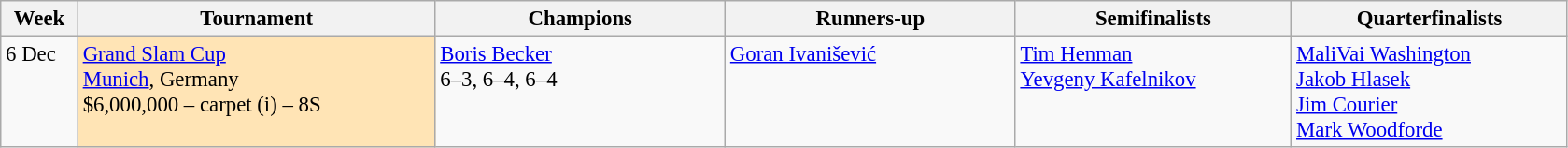<table class=wikitable style=font-size:95%>
<tr>
<th style="width:48px;">Week</th>
<th style="width:248px;">Tournament</th>
<th style="width:200px;">Champions</th>
<th style="width:200px;">Runners-up</th>
<th style="width:190px;">Semifinalists</th>
<th style="width:190px;">Quarterfinalists</th>
</tr>
<tr valign=top>
<td>6 Dec</td>
<td bgcolor=moccasin><a href='#'>Grand Slam Cup</a><br> <a href='#'>Munich</a>, Germany <br>$6,000,000 – carpet (i) – 8S</td>
<td> <a href='#'>Boris Becker</a><br> 6–3, 6–4, 6–4</td>
<td> <a href='#'>Goran Ivanišević</a></td>
<td> <a href='#'>Tim Henman</a><br> <a href='#'>Yevgeny Kafelnikov</a></td>
<td> <a href='#'>MaliVai Washington</a><br> <a href='#'>Jakob Hlasek</a><br> <a href='#'>Jim Courier</a><br> <a href='#'>Mark Woodforde</a></td>
</tr>
</table>
